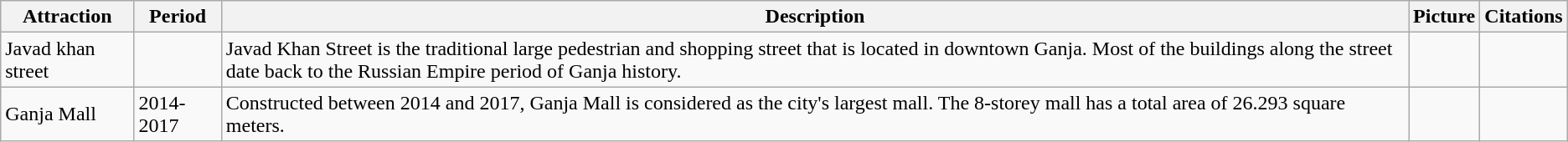<table class="wikitable">
<tr>
<th>Attraction</th>
<th>Period</th>
<th>Description</th>
<th>Picture</th>
<th>Citations</th>
</tr>
<tr>
<td>Javad khan street</td>
<td></td>
<td>Javad Khan Street is the traditional large pedestrian and shopping street that is located in downtown Ganja. Most of the buildings along the street date back to the Russian Empire period of Ganja history.</td>
<td></td>
<td></td>
</tr>
<tr>
<td>Ganja Mall</td>
<td>2014-2017</td>
<td>Constructed between 2014 and 2017, Ganja Mall is considered as the city's largest mall. The 8-storey mall has a total area of 26.293 square meters.</td>
<td></td>
<td></td>
</tr>
</table>
